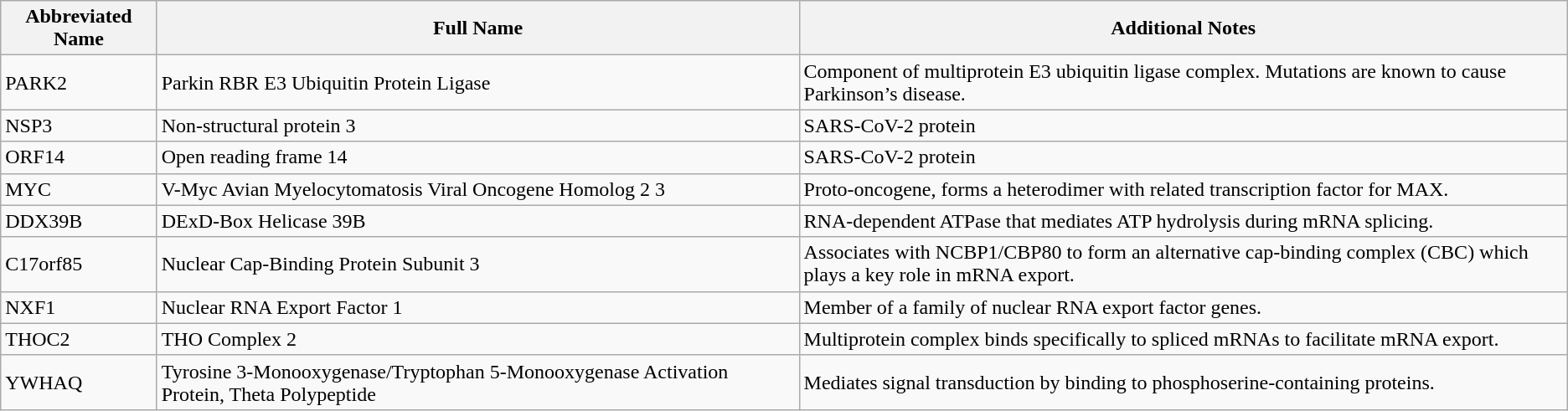<table class="wikitable">
<tr>
<th>Abbreviated Name</th>
<th>Full Name</th>
<th>Additional Notes</th>
</tr>
<tr>
<td>PARK2</td>
<td>Parkin RBR E3 Ubiquitin Protein Ligase</td>
<td>Component of multiprotein E3 ubiquitin ligase complex. Mutations are known to cause Parkinson’s disease.</td>
</tr>
<tr>
<td>NSP3</td>
<td>Non-structural protein 3</td>
<td>SARS-CoV-2 protein</td>
</tr>
<tr>
<td>ORF14</td>
<td>Open reading frame 14</td>
<td>SARS-CoV-2 protein</td>
</tr>
<tr>
<td>MYC</td>
<td>V-Myc Avian Myelocytomatosis Viral Oncogene Homolog 2 3</td>
<td>Proto-oncogene, forms a heterodimer with related transcription factor for MAX.</td>
</tr>
<tr>
<td>DDX39B</td>
<td>DExD-Box Helicase 39B</td>
<td>RNA-dependent ATPase that mediates ATP hydrolysis during mRNA splicing.</td>
</tr>
<tr>
<td>C17orf85</td>
<td>Nuclear Cap-Binding Protein Subunit 3</td>
<td>Associates with NCBP1/CBP80 to form an alternative cap-binding complex (CBC) which plays a key role in mRNA export.</td>
</tr>
<tr>
<td>NXF1</td>
<td>Nuclear RNA Export Factor 1</td>
<td>Member of a family of nuclear RNA export factor genes.</td>
</tr>
<tr>
<td>THOC2</td>
<td>THO Complex 2</td>
<td>Multiprotein complex binds specifically to spliced mRNAs to facilitate mRNA export.</td>
</tr>
<tr>
<td>YWHAQ</td>
<td>Tyrosine 3-Monooxygenase/Tryptophan 5-Monooxygenase Activation Protein, Theta Polypeptide</td>
<td>Mediates signal transduction by binding to phosphoserine-containing proteins.</td>
</tr>
</table>
